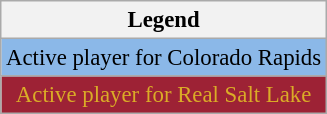<table class="wikitable" style="text-align: center; font-size:95%">
<tr>
<th style="background-color: #F2F2F2; border: 1px solid #AAAAAA;" colspan="2">Legend</th>
</tr>
<tr>
<td style="color:#000000; background:#8BB8E8;">Active player for Colorado Rapids</td>
</tr>
<tr>
<td style="color:#DAAC27; background:#9D2235;">Active player for Real Salt Lake</td>
</tr>
</table>
